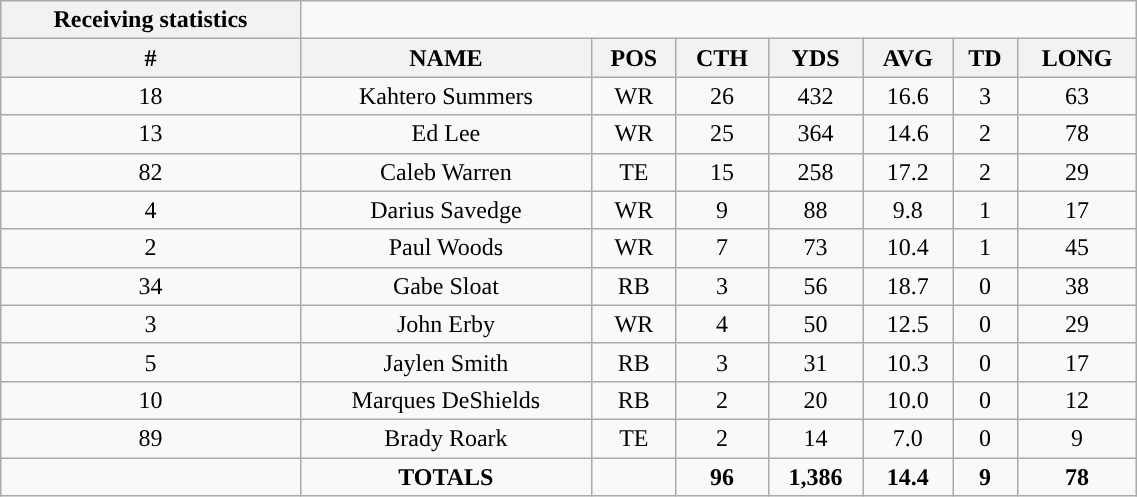<table style="width:60%; text-align:center;" class="wikitable collapsible collapsed">
<tr>
<th style="text-align:center; ">Receiving statistics</th>
</tr>
<tr>
<th>#</th>
<th>NAME</th>
<th>POS</th>
<th>CTH</th>
<th>YDS</th>
<th>AVG</th>
<th>TD</th>
<th>LONG</th>
</tr>
<tr>
<td>18</td>
<td>Kahtero Summers</td>
<td>WR</td>
<td>26</td>
<td>432</td>
<td>16.6</td>
<td>3</td>
<td>63</td>
</tr>
<tr>
<td>13</td>
<td>Ed Lee</td>
<td>WR</td>
<td>25</td>
<td>364</td>
<td>14.6</td>
<td>2</td>
<td>78</td>
</tr>
<tr>
<td>82</td>
<td>Caleb Warren</td>
<td>TE</td>
<td>15</td>
<td>258</td>
<td>17.2</td>
<td>2</td>
<td>29</td>
</tr>
<tr>
<td>4</td>
<td>Darius Savedge</td>
<td>WR</td>
<td>9</td>
<td>88</td>
<td>9.8</td>
<td>1</td>
<td>17</td>
</tr>
<tr>
<td>2</td>
<td>Paul Woods</td>
<td>WR</td>
<td>7</td>
<td>73</td>
<td>10.4</td>
<td>1</td>
<td>45</td>
</tr>
<tr>
<td>34</td>
<td>Gabe Sloat</td>
<td>RB</td>
<td>3</td>
<td>56</td>
<td>18.7</td>
<td>0</td>
<td>38</td>
</tr>
<tr>
<td>3</td>
<td>John Erby</td>
<td>WR</td>
<td>4</td>
<td>50</td>
<td>12.5</td>
<td>0</td>
<td>29</td>
</tr>
<tr>
<td>5</td>
<td>Jaylen Smith</td>
<td>RB</td>
<td>3</td>
<td>31</td>
<td>10.3</td>
<td>0</td>
<td>17</td>
</tr>
<tr>
<td>10</td>
<td>Marques DeShields</td>
<td>RB</td>
<td>2</td>
<td>20</td>
<td>10.0</td>
<td>0</td>
<td>12</td>
</tr>
<tr>
<td>89</td>
<td>Brady Roark</td>
<td>TE</td>
<td>2</td>
<td>14</td>
<td>7.0</td>
<td>0</td>
<td>9</td>
</tr>
<tr>
<td></td>
<td><strong>TOTALS</strong></td>
<td></td>
<td><strong>96</strong></td>
<td><strong>1,386</strong></td>
<td><strong>14.4</strong></td>
<td><strong>9</strong></td>
<td><strong>78</strong></td>
</tr>
</table>
